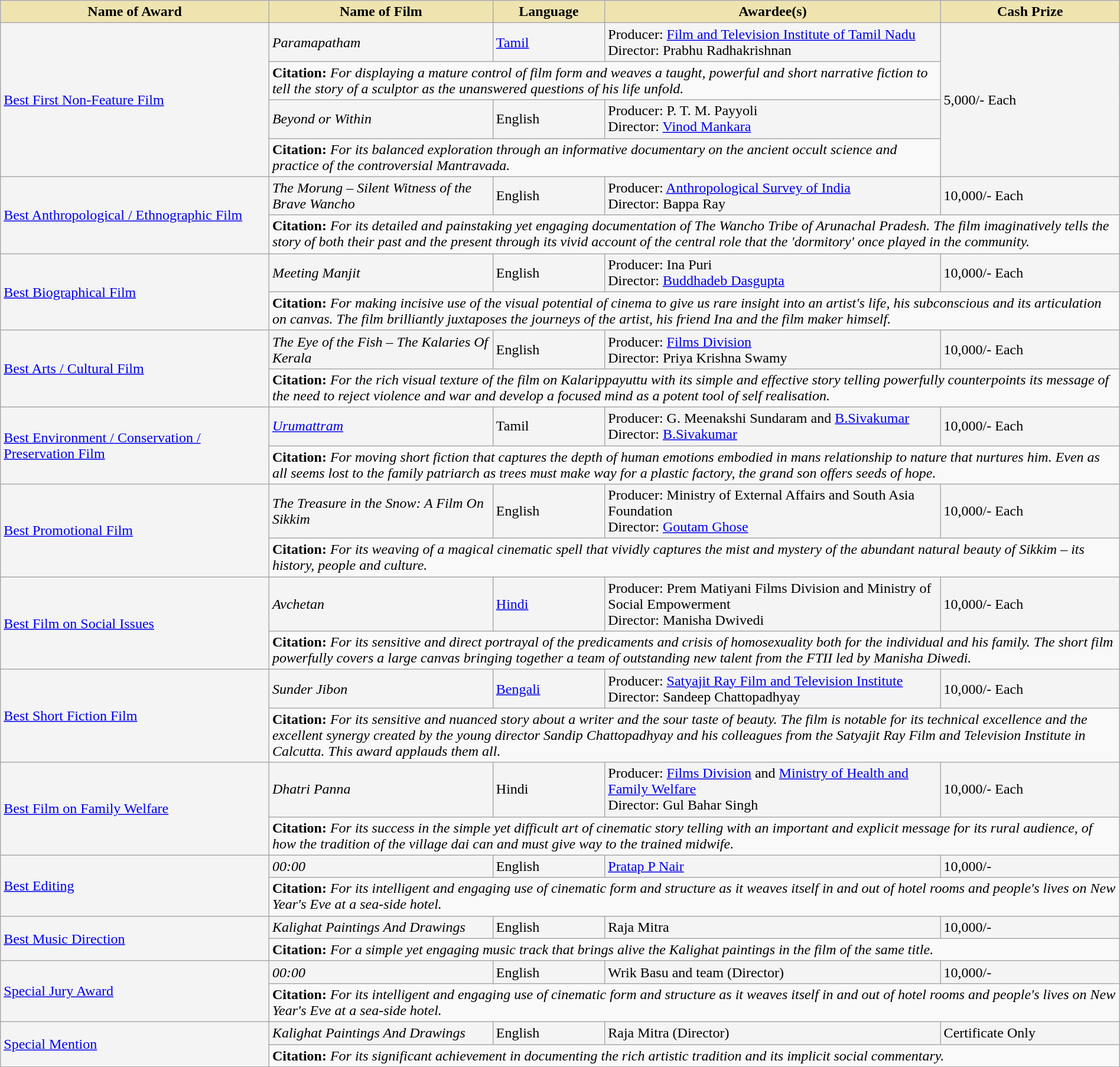<table class="wikitable" style="width:100%;">
<tr>
<th style="background-color:#EFE4B0;width:24%;">Name of Award</th>
<th style="background-color:#EFE4B0;width:20%;">Name of Film</th>
<th style="background-color:#EFE4B0;width:10%;">Language</th>
<th style="background-color:#EFE4B0;width:30%;">Awardee(s)</th>
<th style="background-color:#EFE4B0;width:16%;">Cash Prize</th>
</tr>
<tr style="background-color:#F4F4F4">
<td rowspan="4"><a href='#'>Best First Non-Feature Film</a></td>
<td><em>Paramapatham</em></td>
<td><a href='#'>Tamil</a></td>
<td>Producer: <a href='#'>Film and Television Institute of Tamil Nadu</a><br>Director: Prabhu Radhakrishnan</td>
<td rowspan="4"> 5,000/- Each</td>
</tr>
<tr style="background-color:#F9F9F9">
<td colspan="3"><strong>Citation:</strong> <em>For displaying a mature control of film form and weaves a taught, powerful and short narrative fiction to tell the story of a sculptor as the unanswered questions of his life unfold.</em></td>
</tr>
<tr style="background-color:#F4F4F4">
<td><em>Beyond or Within</em></td>
<td>English</td>
<td>Producer: P. T. M. Payyoli<br>Director: <a href='#'>Vinod Mankara</a></td>
</tr>
<tr style="background-color:#F9F9F9">
<td colspan="3"><strong>Citation:</strong> <em>For its balanced exploration through an informative documentary on the ancient occult science and practice of the controversial Mantravada.</em></td>
</tr>
<tr style="background-color:#F4F4F4">
<td rowspan="2"><a href='#'>Best Anthropological / Ethnographic Film</a></td>
<td><em>The Morung – Silent Witness of the Brave Wancho</em></td>
<td>English</td>
<td>Producer: <a href='#'>Anthropological Survey of India</a><br>Director: Bappa Ray</td>
<td> 10,000/- Each</td>
</tr>
<tr style="background-color:#F9F9F9">
<td colspan="4"><strong>Citation:</strong> <em>For its detailed and painstaking yet engaging documentation of The Wancho Tribe of Arunachal Pradesh. The film imaginatively tells the story of both their past and the present through its vivid account of the central role that the 'dormitory' once played in the community.</em></td>
</tr>
<tr style="background-color:#F4F4F4">
<td rowspan="2"><a href='#'>Best Biographical Film</a></td>
<td><em>Meeting Manjit</em></td>
<td>English</td>
<td>Producer: Ina Puri<br>Director: <a href='#'>Buddhadeb Dasgupta</a></td>
<td> 10,000/- Each</td>
</tr>
<tr style="background-color:#F9F9F9">
<td colspan="4"><strong>Citation:</strong> <em>For making incisive use of the visual potential of cinema to give us rare insight into an artist's life, his subconscious and its articulation on canvas. The film brilliantly juxtaposes the journeys of the artist, his friend Ina and the film maker himself.</em></td>
</tr>
<tr style="background-color:#F4F4F4">
<td rowspan="2"><a href='#'>Best Arts / Cultural Film</a></td>
<td><em>The Eye of the Fish – The Kalaries Of Kerala</em></td>
<td>English</td>
<td>Producer: <a href='#'>Films Division</a><br>Director: Priya Krishna Swamy</td>
<td> 10,000/- Each</td>
</tr>
<tr style="background-color:#F9F9F9">
<td colspan="4"><strong>Citation:</strong> <em>For the rich visual texture of the film on Kalarippayuttu with its simple and effective story telling powerfully counterpoints its message of the need to reject violence and war and develop a focused mind as a potent tool of self realisation.</em></td>
</tr>
<tr style="background-color:#F4F4F4">
<td rowspan="2"><a href='#'>Best Environment / Conservation / Preservation Film</a></td>
<td><em><a href='#'>Urumattram</a></em></td>
<td>Tamil</td>
<td>Producer: G. Meenakshi Sundaram and <a href='#'>B.Sivakumar</a><br>Director: <a href='#'>B.Sivakumar</a></td>
<td> 10,000/- Each</td>
</tr>
<tr style="background-color:#F9F9F9">
<td colspan="4"><strong>Citation:</strong> <em>For moving short fiction that captures the depth of human emotions embodied in mans relationship to nature that nurtures him. Even as all seems lost to the family patriarch as trees must make way for a plastic factory, the grand son offers seeds of hope.</em></td>
</tr>
<tr style="background-color:#F4F4F4">
<td rowspan="2"><a href='#'>Best Promotional Film</a></td>
<td><em>The Treasure in the Snow: A Film On Sikkim</em></td>
<td>English</td>
<td>Producer: Ministry of External Affairs and South Asia Foundation<br>Director: <a href='#'>Goutam Ghose</a></td>
<td> 10,000/- Each</td>
</tr>
<tr style="background-color:#F9F9F9">
<td colspan="4"><strong>Citation:</strong> <em>For its weaving of a magical cinematic spell that vividly captures the mist and mystery of the abundant natural beauty of Sikkim – its history, people and culture.</em></td>
</tr>
<tr style="background-color:#F4F4F4">
<td rowspan="2"><a href='#'>Best Film on Social Issues</a></td>
<td><em>Avchetan</em></td>
<td><a href='#'>Hindi</a></td>
<td>Producer: Prem Matiyani  Films Division and Ministry of Social Empowerment<br>Director: Manisha Dwivedi</td>
<td> 10,000/- Each</td>
</tr>
<tr style="background-color:#F9F9F9">
<td colspan="4"><strong>Citation:</strong> <em>For its sensitive and direct portrayal of the predicaments and crisis of homosexuality both for the individual and his family. The short film powerfully covers a large canvas bringing together a team of outstanding new talent from the FTII led by Manisha Diwedi.</em></td>
</tr>
<tr style="background-color:#F4F4F4">
<td rowspan="2"><a href='#'>Best Short Fiction Film</a></td>
<td><em>Sunder Jibon</em></td>
<td><a href='#'>Bengali</a></td>
<td>Producer: <a href='#'>Satyajit Ray Film and Television Institute</a><br>Director: Sandeep Chattopadhyay</td>
<td> 10,000/- Each</td>
</tr>
<tr style="background-color:#F9F9F9">
<td colspan="4"><strong>Citation:</strong> <em>For its sensitive and nuanced story about a writer and the sour taste of beauty. The film is notable for its technical excellence and the excellent synergy created by the young director Sandip Chattopadhyay and his colleagues from the Satyajit Ray Film and Television Institute in Calcutta. This award applauds them all.</em></td>
</tr>
<tr style="background-color:#F4F4F4">
<td rowspan="2"><a href='#'>Best Film on Family Welfare</a></td>
<td><em>Dhatri Panna</em></td>
<td>Hindi</td>
<td>Producer: <a href='#'>Films Division</a> and <a href='#'>Ministry of Health and Family Welfare</a><br>Director: Gul Bahar Singh</td>
<td> 10,000/- Each</td>
</tr>
<tr style="background-color:#F9F9F9">
<td colspan="4"><strong>Citation:</strong> <em>For its success in the simple yet difficult art of cinematic story telling with an important and explicit message for its rural audience, of how the tradition of the village dai can and must give way to the trained midwife.</em></td>
</tr>
<tr style="background-color:#F4F4F4">
<td rowspan="2"><a href='#'>Best Editing</a></td>
<td><em>00:00</em></td>
<td>English</td>
<td><a href='#'>Pratap P Nair</a></td>
<td> 10,000/-</td>
</tr>
<tr style="background-color:#F9F9F9">
<td colspan="4"><strong>Citation:</strong> <em>For its intelligent and engaging use of cinematic form and structure as it weaves itself in and out of hotel rooms and people's lives on New Year's Eve at a sea-side hotel.</em></td>
</tr>
<tr style="background-color:#F4F4F4">
<td rowspan="2"><a href='#'>Best Music Direction</a></td>
<td><em>Kalighat Paintings And Drawings</em></td>
<td>English</td>
<td>Raja Mitra</td>
<td> 10,000/-</td>
</tr>
<tr style="background-color:#F9F9F9">
<td colspan="4"><strong>Citation:</strong> <em>For a simple yet engaging music track that brings alive the Kalighat paintings in the film of the same title.</em></td>
</tr>
<tr style="background-color:#F4F4F4">
<td rowspan="2"><a href='#'>Special Jury Award</a></td>
<td><em>00:00</em></td>
<td>English</td>
<td>Wrik Basu and team (Director)</td>
<td> 10,000/-</td>
</tr>
<tr style="background-color:#F9F9F9">
<td colspan="4"><strong>Citation:</strong> <em>For its intelligent and engaging use of cinematic form and structure as it weaves itself in and out of hotel rooms and people's lives on New Year's Eve at a sea-side hotel.</em></td>
</tr>
<tr style="background-color:#F4F4F4">
<td rowspan="2"><a href='#'>Special Mention</a></td>
<td><em>Kalighat Paintings And Drawings</em></td>
<td>English</td>
<td>Raja Mitra (Director)</td>
<td>Certificate Only</td>
</tr>
<tr style="background-color:#F9F9F9">
<td colspan="4"><strong>Citation:</strong> <em>For its significant achievement in documenting the rich artistic tradition and its implicit social commentary.</em></td>
</tr>
</table>
